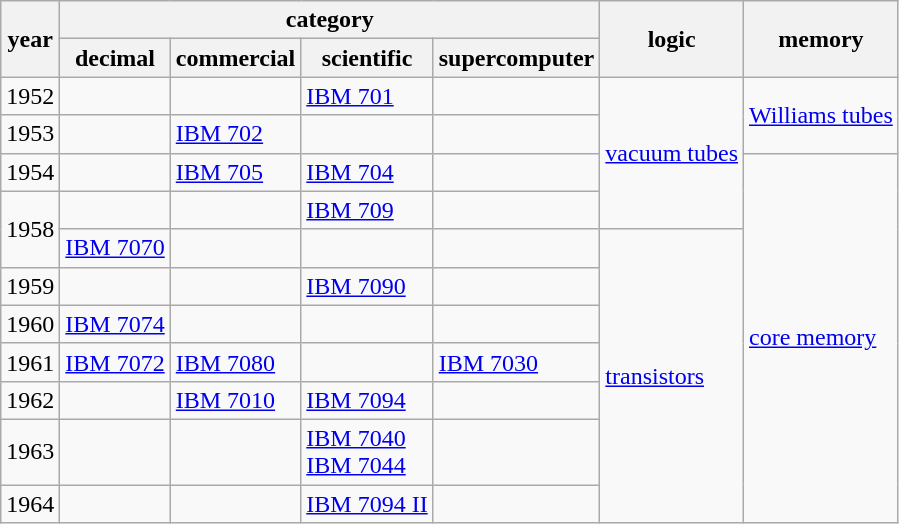<table class="wikitable">
<tr>
<th rowspan="2">year</th>
<th colspan="4">category</th>
<th rowspan="2">logic</th>
<th rowspan="2">memory</th>
</tr>
<tr>
<th>decimal</th>
<th>commercial</th>
<th>scientific</th>
<th>supercomputer</th>
</tr>
<tr>
<td>1952</td>
<td></td>
<td></td>
<td><a href='#'>IBM 701</a></td>
<td></td>
<td rowspan="4"><a href='#'>vacuum tubes</a></td>
<td rowspan="2"><a href='#'>Williams tubes</a></td>
</tr>
<tr>
<td>1953</td>
<td></td>
<td><a href='#'>IBM 702</a></td>
<td></td>
<td></td>
</tr>
<tr>
<td>1954</td>
<td></td>
<td><a href='#'>IBM 705</a></td>
<td><a href='#'>IBM 704</a></td>
<td></td>
<td rowspan="9"><a href='#'>core memory</a></td>
</tr>
<tr>
<td rowspan="2">1958</td>
<td></td>
<td></td>
<td><a href='#'>IBM 709</a></td>
<td></td>
</tr>
<tr>
<td><a href='#'>IBM 7070</a></td>
<td></td>
<td></td>
<td></td>
<td rowspan="7"><a href='#'>transistors</a></td>
</tr>
<tr>
<td>1959</td>
<td></td>
<td></td>
<td><a href='#'>IBM 7090</a></td>
<td></td>
</tr>
<tr>
<td>1960</td>
<td><a href='#'>IBM 7074</a></td>
<td></td>
<td></td>
<td></td>
</tr>
<tr>
<td>1961</td>
<td><a href='#'>IBM 7072</a></td>
<td><a href='#'>IBM 7080</a></td>
<td></td>
<td><a href='#'>IBM 7030</a></td>
</tr>
<tr>
<td>1962</td>
<td></td>
<td><a href='#'>IBM 7010</a></td>
<td><a href='#'>IBM 7094</a></td>
<td></td>
</tr>
<tr>
<td>1963</td>
<td></td>
<td></td>
<td><a href='#'>IBM 7040</a><br><a href='#'>IBM 7044</a></td>
<td></td>
</tr>
<tr>
<td>1964</td>
<td></td>
<td></td>
<td><a href='#'>IBM 7094 II</a></td>
<td></td>
</tr>
</table>
